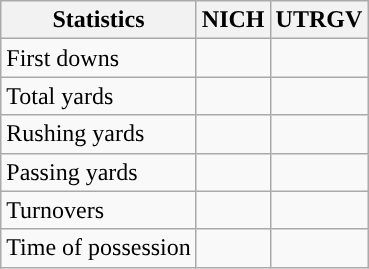<table class="wikitable" style="float:left">
<tr>
<th>Statistics</th>
<th>NICH</th>
<th>UTRGV</th>
</tr>
<tr>
<td>First downs</td>
<td></td>
<td></td>
</tr>
<tr>
<td>Total yards</td>
<td></td>
<td></td>
</tr>
<tr>
<td>Rushing yards</td>
<td></td>
<td></td>
</tr>
<tr>
<td>Passing yards</td>
<td></td>
<td></td>
</tr>
<tr>
<td>Turnovers</td>
<td></td>
<td></td>
</tr>
<tr>
<td>Time of possession</td>
<td></td>
<td></td>
</tr>
</table>
